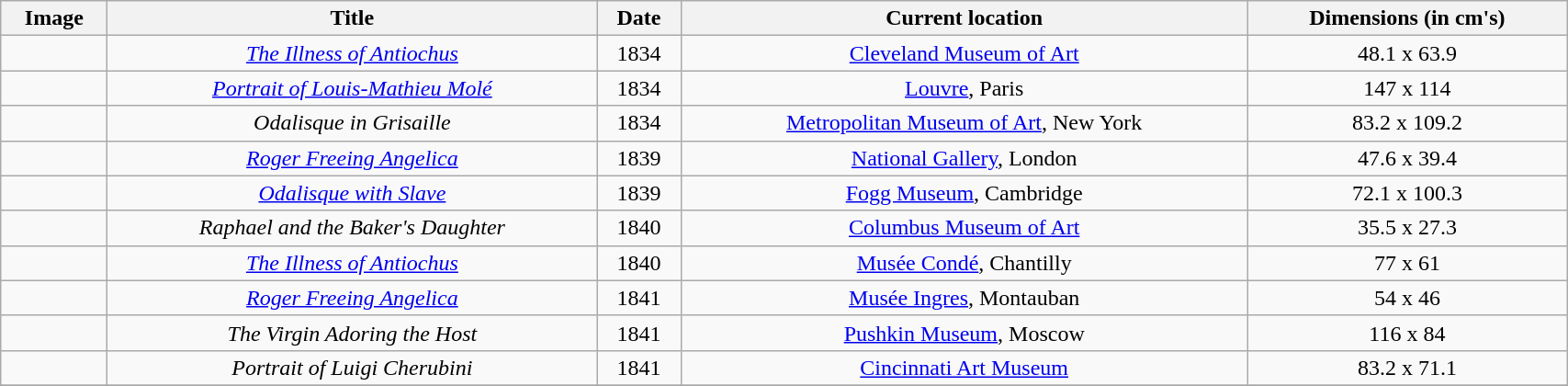<table class="wikitable sortable" style="font-size:100%; text-align: center; width:90%">
<tr>
<th>Image</th>
<th>Title</th>
<th>Date</th>
<th>Current location</th>
<th>Dimensions (in cm's)</th>
</tr>
<tr>
<td></td>
<td><em><a href='#'>The Illness of Antiochus</a></em></td>
<td>1834</td>
<td><a href='#'>Cleveland Museum of Art</a></td>
<td>48.1 x 63.9</td>
</tr>
<tr>
<td></td>
<td><em><a href='#'>Portrait of Louis-Mathieu Molé</a></em></td>
<td>1834</td>
<td><a href='#'>Louvre</a>, Paris</td>
<td>147 x 114</td>
</tr>
<tr>
<td></td>
<td><em> Odalisque in Grisaille</em></td>
<td>1834</td>
<td><a href='#'>Metropolitan Museum of Art</a>, New York</td>
<td>83.2 x 109.2</td>
</tr>
<tr>
<td></td>
<td><em><a href='#'>Roger Freeing Angelica</a></em></td>
<td>1839</td>
<td><a href='#'>National Gallery</a>, London</td>
<td>47.6 x 39.4</td>
</tr>
<tr>
<td></td>
<td><em><a href='#'>Odalisque with Slave</a></em></td>
<td>1839</td>
<td><a href='#'>Fogg Museum</a>, Cambridge</td>
<td>72.1 x 100.3</td>
</tr>
<tr>
<td></td>
<td><em> Raphael and the Baker's Daughter</em></td>
<td>1840</td>
<td><a href='#'>Columbus Museum of Art</a></td>
<td>35.5 x 27.3</td>
</tr>
<tr>
<td></td>
<td><em><a href='#'>The Illness of Antiochus</a></em></td>
<td>1840</td>
<td><a href='#'>Musée Condé</a>, Chantilly</td>
<td>77 x 61</td>
</tr>
<tr>
<td></td>
<td><em><a href='#'>Roger Freeing Angelica</a></em></td>
<td>1841</td>
<td><a href='#'>Musée Ingres</a>, Montauban</td>
<td>54 x 46</td>
</tr>
<tr>
<td></td>
<td><em> The Virgin Adoring the Host</em></td>
<td>1841</td>
<td><a href='#'>Pushkin Museum</a>, Moscow</td>
<td>116 x 84</td>
</tr>
<tr>
<td></td>
<td><em>Portrait of Luigi Cherubini</em></td>
<td>1841</td>
<td><a href='#'>Cincinnati Art Museum</a></td>
<td>83.2 x 71.1</td>
</tr>
<tr>
</tr>
</table>
